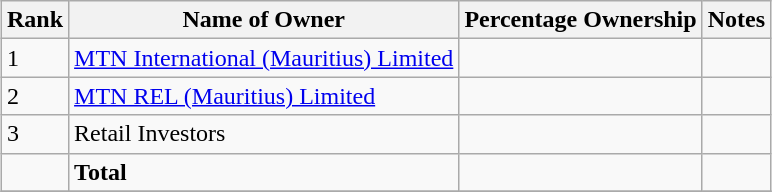<table class="wikitable sortable" style="margin: 0.5em auto">
<tr>
<th>Rank</th>
<th>Name of Owner</th>
<th>Percentage Ownership</th>
<th>Notes</th>
</tr>
<tr>
<td>1</td>
<td><a href='#'>MTN International (Mauritius) Limited</a></td>
<td></td>
<td></td>
</tr>
<tr>
<td>2</td>
<td><a href='#'>MTN REL (Mauritius) Limited</a></td>
<td></td>
<td></td>
</tr>
<tr>
<td>3</td>
<td>Retail Investors</td>
<td></td>
<td></td>
</tr>
<tr>
<td></td>
<td><strong>Total</strong></td>
<td></td>
<td></td>
</tr>
<tr>
</tr>
</table>
